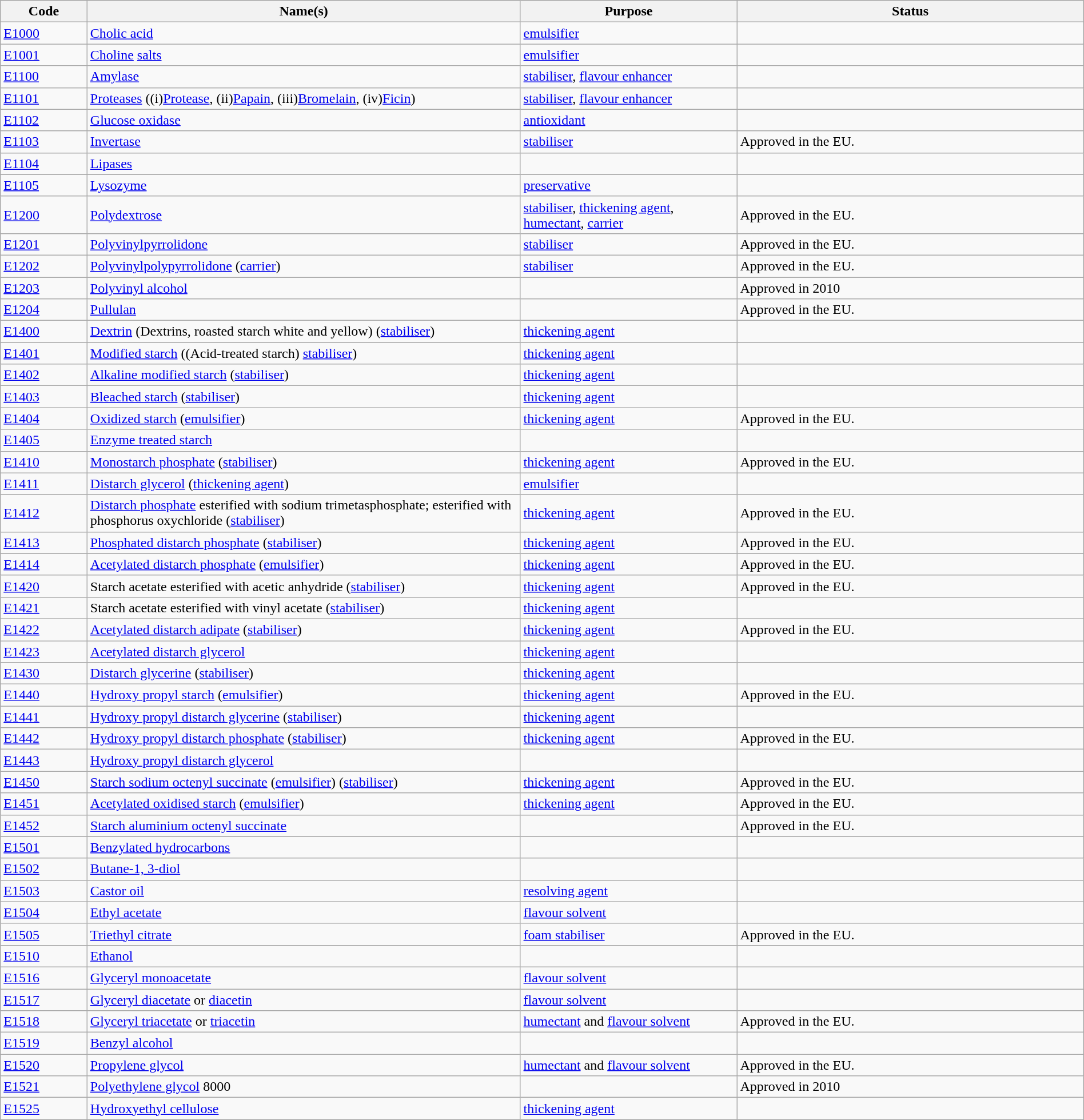<table class="wikitable sortable" style="width:100%;">
<tr>
<th width=8%>Code</th>
<th width=40%>Name(s)</th>
<th width=20%>Purpose</th>
<th width=32%>Status</th>
</tr>
<tr>
<td><a href='#'>E1000</a></td>
<td><a href='#'>Cholic acid</a></td>
<td><a href='#'>emulsifier</a></td>
<td></td>
</tr>
<tr>
<td><a href='#'>E1001</a></td>
<td><a href='#'>Choline</a> <a href='#'>salts</a></td>
<td><a href='#'>emulsifier</a></td>
<td></td>
</tr>
<tr>
<td><a href='#'>E1100</a></td>
<td><a href='#'>Amylase</a></td>
<td><a href='#'>stabiliser</a>, <a href='#'>flavour enhancer</a></td>
<td></td>
</tr>
<tr>
<td><a href='#'>E1101</a></td>
<td><a href='#'>Proteases</a> ((i)<a href='#'>Protease</a>, (ii)<a href='#'>Papain</a>, (iii)<a href='#'>Bromelain</a>, (iv)<a href='#'>Ficin</a>)</td>
<td><a href='#'>stabiliser</a>, <a href='#'>flavour enhancer</a></td>
<td></td>
</tr>
<tr>
<td><a href='#'>E1102</a></td>
<td><a href='#'>Glucose oxidase</a></td>
<td><a href='#'>antioxidant</a></td>
<td></td>
</tr>
<tr>
<td><a href='#'>E1103</a></td>
<td><a href='#'>Invertase</a></td>
<td><a href='#'>stabiliser</a></td>
<td>Approved in the EU.</td>
</tr>
<tr>
<td><a href='#'>E1104</a></td>
<td><a href='#'>Lipases</a></td>
<td></td>
<td></td>
</tr>
<tr>
<td><a href='#'>E1105</a></td>
<td><a href='#'>Lysozyme</a></td>
<td><a href='#'>preservative</a></td>
<td></td>
</tr>
<tr>
<td><a href='#'>E1200</a></td>
<td><a href='#'>Polydextrose</a></td>
<td><a href='#'>stabiliser</a>, <a href='#'>thickening agent</a>, <a href='#'>humectant</a>, <a href='#'>carrier</a></td>
<td>Approved in the EU.</td>
</tr>
<tr>
<td><a href='#'>E1201</a></td>
<td><a href='#'>Polyvinylpyrrolidone</a></td>
<td><a href='#'>stabiliser</a></td>
<td>Approved in the EU.</td>
</tr>
<tr>
<td><a href='#'>E1202</a></td>
<td><a href='#'>Polyvinylpolypyrrolidone</a> (<a href='#'>carrier</a>)</td>
<td><a href='#'>stabiliser</a></td>
<td>Approved in the EU.</td>
</tr>
<tr>
<td><a href='#'>E1203</a></td>
<td><a href='#'>Polyvinyl alcohol</a></td>
<td></td>
<td>Approved in 2010</td>
</tr>
<tr>
<td><a href='#'>E1204</a></td>
<td><a href='#'>Pullulan</a></td>
<td></td>
<td>Approved in the EU.</td>
</tr>
<tr>
<td><a href='#'>E1400</a></td>
<td><a href='#'>Dextrin</a> (Dextrins, roasted starch white and yellow) (<a href='#'>stabiliser</a>)</td>
<td><a href='#'>thickening agent</a></td>
<td></td>
</tr>
<tr>
<td><a href='#'>E1401</a></td>
<td><a href='#'>Modified starch</a> ((Acid-treated starch) <a href='#'>stabiliser</a>)</td>
<td><a href='#'>thickening agent</a></td>
<td></td>
</tr>
<tr>
<td><a href='#'>E1402</a></td>
<td><a href='#'>Alkaline modified starch</a> (<a href='#'>stabiliser</a>)</td>
<td><a href='#'>thickening agent</a></td>
<td></td>
</tr>
<tr>
<td><a href='#'>E1403</a></td>
<td><a href='#'>Bleached starch</a> (<a href='#'>stabiliser</a>)</td>
<td><a href='#'>thickening agent</a></td>
<td></td>
</tr>
<tr>
<td><a href='#'>E1404</a></td>
<td><a href='#'>Oxidized starch</a> (<a href='#'>emulsifier</a>)</td>
<td><a href='#'>thickening agent</a></td>
<td>Approved in the EU.</td>
</tr>
<tr>
<td><a href='#'>E1405</a></td>
<td><a href='#'>Enzyme treated starch</a></td>
<td></td>
<td></td>
</tr>
<tr>
<td><a href='#'>E1410</a></td>
<td><a href='#'>Monostarch phosphate</a> (<a href='#'>stabiliser</a>)</td>
<td><a href='#'>thickening agent</a></td>
<td>Approved in the EU.</td>
</tr>
<tr>
<td><a href='#'>E1411</a></td>
<td><a href='#'>Distarch glycerol</a> (<a href='#'>thickening agent</a>)</td>
<td><a href='#'>emulsifier</a></td>
<td></td>
</tr>
<tr>
<td><a href='#'>E1412</a></td>
<td><a href='#'>Distarch phosphate</a> esterified with sodium trimetasphosphate; esterified with phosphorus oxychloride (<a href='#'>stabiliser</a>)</td>
<td><a href='#'>thickening agent</a></td>
<td>Approved in the EU.</td>
</tr>
<tr>
<td><a href='#'>E1413</a></td>
<td><a href='#'>Phosphated distarch phosphate</a> (<a href='#'>stabiliser</a>)</td>
<td><a href='#'>thickening agent</a></td>
<td>Approved in the EU.</td>
</tr>
<tr>
<td><a href='#'>E1414</a></td>
<td><a href='#'>Acetylated distarch phosphate</a> (<a href='#'>emulsifier</a>)</td>
<td><a href='#'>thickening agent</a></td>
<td>Approved in the EU.</td>
</tr>
<tr>
<td><a href='#'>E1420</a></td>
<td>Starch acetate esterified with acetic anhydride (<a href='#'>stabiliser</a>)</td>
<td><a href='#'>thickening agent</a></td>
<td>Approved in the EU.</td>
</tr>
<tr>
<td><a href='#'>E1421</a></td>
<td>Starch acetate esterified with vinyl acetate (<a href='#'>stabiliser</a>)</td>
<td><a href='#'>thickening agent</a></td>
<td></td>
</tr>
<tr>
<td><a href='#'>E1422</a></td>
<td><a href='#'>Acetylated distarch adipate</a> (<a href='#'>stabiliser</a>)</td>
<td><a href='#'>thickening agent</a></td>
<td>Approved in the EU.</td>
</tr>
<tr>
<td><a href='#'>E1423</a></td>
<td><a href='#'>Acetylated distarch glycerol</a></td>
<td><a href='#'>thickening agent</a></td>
<td></td>
</tr>
<tr>
<td><a href='#'>E1430</a></td>
<td><a href='#'>Distarch glycerine</a> (<a href='#'>stabiliser</a>)</td>
<td><a href='#'>thickening agent</a></td>
<td></td>
</tr>
<tr>
<td><a href='#'>E1440</a></td>
<td><a href='#'>Hydroxy propyl starch</a> (<a href='#'>emulsifier</a>)</td>
<td><a href='#'>thickening agent</a></td>
<td>Approved in the EU.</td>
</tr>
<tr>
<td><a href='#'>E1441</a></td>
<td><a href='#'>Hydroxy propyl distarch glycerine</a> (<a href='#'>stabiliser</a>)</td>
<td><a href='#'>thickening agent</a></td>
<td></td>
</tr>
<tr>
<td><a href='#'>E1442</a></td>
<td><a href='#'>Hydroxy propyl distarch phosphate</a> (<a href='#'>stabiliser</a>)</td>
<td><a href='#'>thickening agent</a></td>
<td>Approved in the EU.</td>
</tr>
<tr>
<td><a href='#'>E1443</a></td>
<td><a href='#'>Hydroxy propyl distarch glycerol</a></td>
<td></td>
<td></td>
</tr>
<tr>
<td><a href='#'>E1450</a></td>
<td><a href='#'>Starch sodium octenyl succinate</a> (<a href='#'>emulsifier</a>) (<a href='#'>stabiliser</a>)</td>
<td><a href='#'>thickening agent</a></td>
<td>Approved in the EU.</td>
</tr>
<tr>
<td><a href='#'>E1451</a></td>
<td><a href='#'>Acetylated oxidised starch</a> (<a href='#'>emulsifier</a>)</td>
<td><a href='#'>thickening agent</a></td>
<td>Approved in the EU.</td>
</tr>
<tr>
<td><a href='#'>E1452</a></td>
<td><a href='#'>Starch aluminium octenyl succinate</a></td>
<td></td>
<td>Approved in the EU.</td>
</tr>
<tr>
<td><a href='#'>E1501</a></td>
<td><a href='#'>Benzylated hydrocarbons</a></td>
<td></td>
<td></td>
</tr>
<tr>
<td><a href='#'>E1502</a></td>
<td><a href='#'>Butane-1, 3-diol</a></td>
<td></td>
<td></td>
</tr>
<tr>
<td><a href='#'>E1503</a></td>
<td><a href='#'>Castor oil</a></td>
<td><a href='#'>resolving agent</a></td>
<td></td>
</tr>
<tr>
<td><a href='#'>E1504</a></td>
<td><a href='#'>Ethyl acetate</a></td>
<td><a href='#'>flavour solvent</a></td>
<td></td>
</tr>
<tr>
<td><a href='#'>E1505</a></td>
<td><a href='#'>Triethyl citrate</a></td>
<td><a href='#'>foam stabiliser</a></td>
<td>Approved in the EU.</td>
</tr>
<tr>
<td><a href='#'>E1510</a></td>
<td><a href='#'>Ethanol</a></td>
<td></td>
<td></td>
</tr>
<tr>
<td><a href='#'>E1516</a></td>
<td><a href='#'>Glyceryl monoacetate</a></td>
<td><a href='#'>flavour solvent</a></td>
<td></td>
</tr>
<tr>
<td><a href='#'>E1517</a></td>
<td><a href='#'>Glyceryl diacetate</a> or <a href='#'>diacetin</a></td>
<td><a href='#'>flavour solvent</a></td>
<td></td>
</tr>
<tr>
<td><a href='#'>E1518</a></td>
<td><a href='#'>Glyceryl triacetate</a> or <a href='#'>triacetin</a></td>
<td><a href='#'>humectant</a> and <a href='#'>flavour solvent</a></td>
<td>Approved in the EU.</td>
</tr>
<tr>
<td><a href='#'>E1519</a></td>
<td><a href='#'>Benzyl alcohol</a></td>
<td></td>
<td></td>
</tr>
<tr>
<td><a href='#'>E1520</a></td>
<td><a href='#'>Propylene glycol</a></td>
<td><a href='#'>humectant</a> and <a href='#'>flavour solvent</a></td>
<td>Approved in the EU.</td>
</tr>
<tr>
<td><a href='#'>E1521</a></td>
<td><a href='#'>Polyethylene glycol</a> 8000</td>
<td></td>
<td>Approved in 2010</td>
</tr>
<tr>
<td><a href='#'>E1525</a></td>
<td><a href='#'>Hydroxyethyl cellulose</a></td>
<td><a href='#'>thickening agent</a></td>
<td></td>
</tr>
</table>
